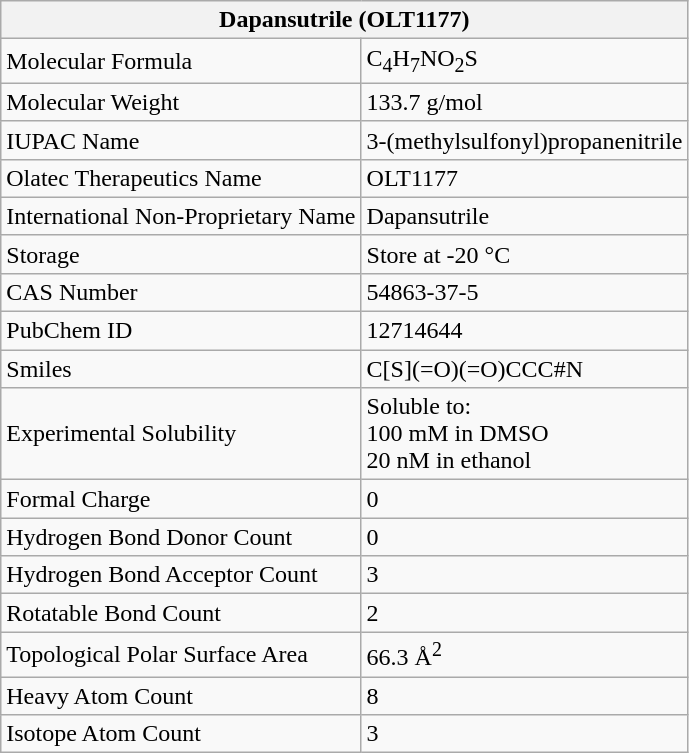<table class="wikitable sortable mw-collapsible mw-collapsed">
<tr>
<th colspan="2">Dapansutrile (OLT1177)</th>
</tr>
<tr>
<td>Molecular Formula</td>
<td>C<sub>4</sub>H<sub>7</sub>NO<sub>2</sub>S</td>
</tr>
<tr>
<td>Molecular Weight</td>
<td>133.7 g/mol</td>
</tr>
<tr>
<td>IUPAC Name</td>
<td>3-(methylsulfonyl)propanenitrile</td>
</tr>
<tr>
<td>Olatec Therapeutics Name</td>
<td>OLT1177</td>
</tr>
<tr>
<td>International Non-Proprietary Name</td>
<td>Dapansutrile</td>
</tr>
<tr>
<td>Storage</td>
<td>Store at -20 °C</td>
</tr>
<tr>
<td>CAS Number</td>
<td>54863-37-5</td>
</tr>
<tr>
<td>PubChem ID</td>
<td>12714644</td>
</tr>
<tr>
<td>Smiles</td>
<td>C[S](=O)(=O)CCC#N</td>
</tr>
<tr>
<td>Experimental Solubility</td>
<td>Soluble to:<br>100 mM in DMSO<br>20 nM in ethanol</td>
</tr>
<tr>
<td>Formal Charge</td>
<td>0</td>
</tr>
<tr>
<td>Hydrogen Bond Donor Count</td>
<td>0</td>
</tr>
<tr>
<td>Hydrogen Bond Acceptor Count</td>
<td>3</td>
</tr>
<tr>
<td>Rotatable Bond Count</td>
<td>2</td>
</tr>
<tr>
<td>Topological Polar Surface Area</td>
<td>66.3 Å<sup>2</sup></td>
</tr>
<tr>
<td>Heavy Atom Count</td>
<td>8</td>
</tr>
<tr>
<td>Isotope Atom Count</td>
<td>3</td>
</tr>
</table>
